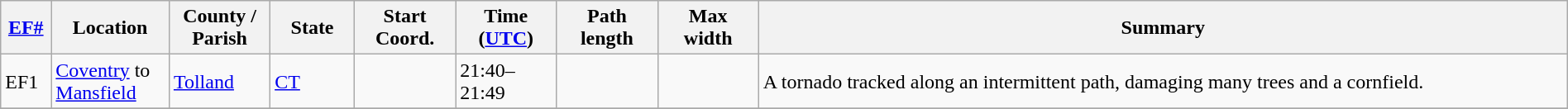<table class="wikitable sortable" style="width:100%;">
<tr>
<th scope="col"  style="width:3%; text-align:center;"><a href='#'>EF#</a></th>
<th scope="col"  style="width:7%; text-align:center;" class="unsortable">Location</th>
<th scope="col"  style="width:6%; text-align:center;" class="unsortable">County / Parish</th>
<th scope="col"  style="width:5%; text-align:center;">State</th>
<th scope="col"  style="width:6%; text-align:center;">Start Coord.</th>
<th scope="col"  style="width:6%; text-align:center;">Time (<a href='#'>UTC</a>)</th>
<th scope="col"  style="width:6%; text-align:center;">Path length</th>
<th scope="col"  style="width:6%; text-align:center;">Max width</th>
<th scope="col" class="unsortable" style="width:48%; text-align:center;">Summary</th>
</tr>
<tr>
<td bgcolor=>EF1</td>
<td><a href='#'>Coventry</a> to <a href='#'>Mansfield</a></td>
<td><a href='#'>Tolland</a></td>
<td><a href='#'>CT</a></td>
<td></td>
<td>21:40–21:49</td>
<td></td>
<td></td>
<td>A tornado tracked along an intermittent path, damaging many trees and a cornfield.</td>
</tr>
<tr>
</tr>
</table>
